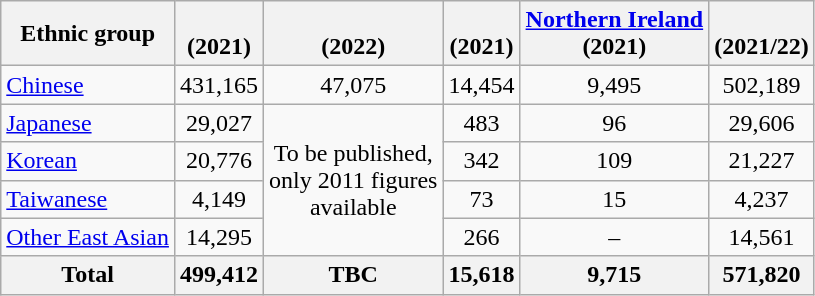<table class="wikitable sortable" style="text-align:center">
<tr>
<th class="unsortable">Ethnic group</th>
<th><br> (2021)</th>
<th> <br> (2022)</th>
<th> <br> (2021)</th>
<th><a href='#'>Northern Ireland</a> <br> (2021)</th>
<th><br> (2021/22)</th>
</tr>
<tr>
<td style="text-align:left;"><a href='#'>Chinese</a></td>
<td>431,165</td>
<td>47,075</td>
<td>14,454</td>
<td>9,495</td>
<td>502,189</td>
</tr>
<tr>
<td style="text-align:left;"><a href='#'>Japanese</a></td>
<td>29,027</td>
<td rowspan="4">To be published,<br> only 2011 figures<br> available</td>
<td>483</td>
<td>96</td>
<td>29,606</td>
</tr>
<tr>
<td style="text-align:left;"><a href='#'>Korean</a></td>
<td>20,776</td>
<td>342</td>
<td>109</td>
<td>21,227</td>
</tr>
<tr>
<td style="text-align:left;"><a href='#'>Taiwanese</a></td>
<td>4,149</td>
<td>73</td>
<td>15</td>
<td>4,237</td>
</tr>
<tr>
<td style="text-align:left;"><a href='#'>Other East Asian</a></td>
<td>14,295</td>
<td>266</td>
<td>–</td>
<td>14,561</td>
</tr>
<tr>
<th>Total</th>
<th>499,412</th>
<th>TBC</th>
<th>15,618</th>
<th>9,715</th>
<th>571,820</th>
</tr>
</table>
